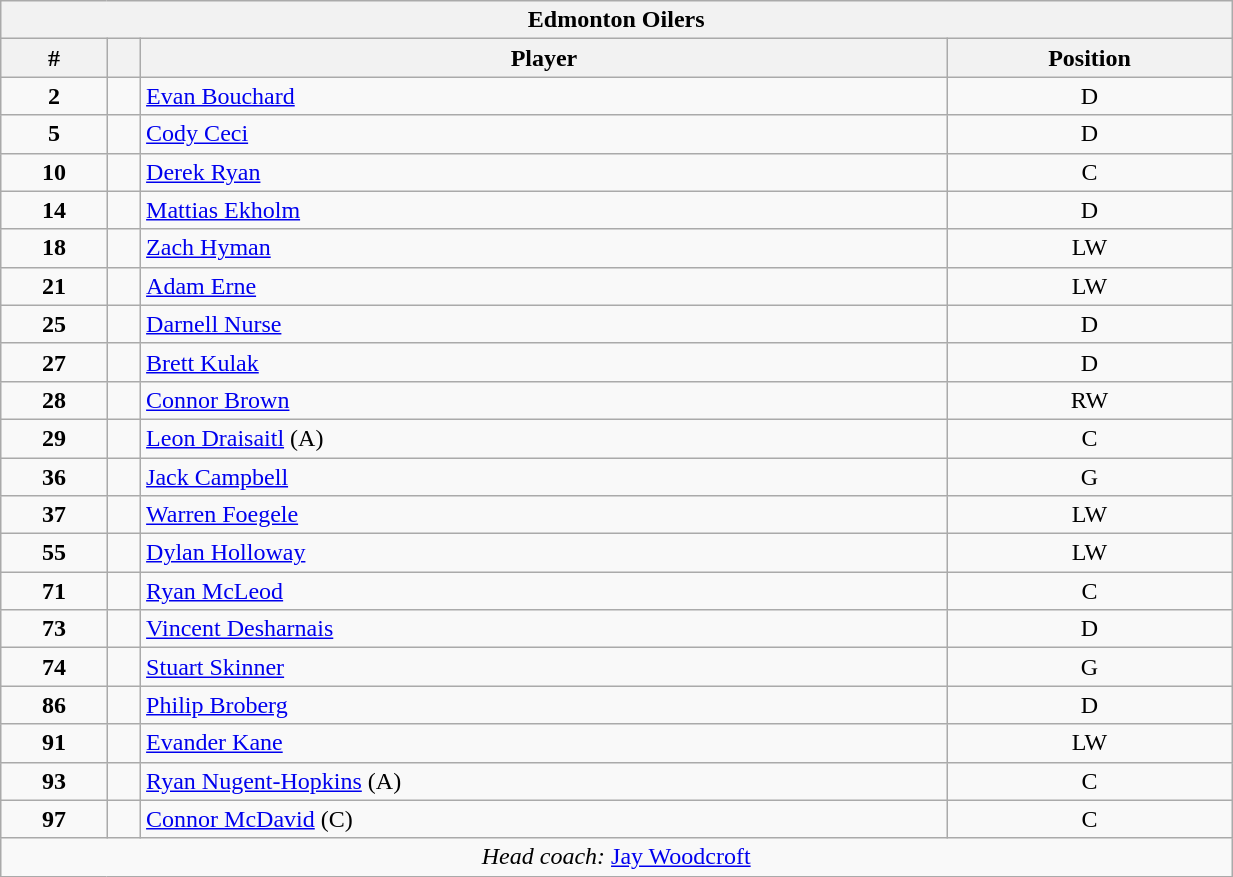<table class="wikitable" style="width:65%; text-align:center;">
<tr>
<th colspan=4>Edmonton Oilers</th>
</tr>
<tr>
<th>#</th>
<th></th>
<th>Player</th>
<th>Position</th>
</tr>
<tr>
<td><strong>2</strong></td>
<td align=center></td>
<td align=left><a href='#'>Evan Bouchard</a></td>
<td>D</td>
</tr>
<tr>
<td><strong>5</strong></td>
<td align=center></td>
<td align=left><a href='#'>Cody Ceci</a></td>
<td>D</td>
</tr>
<tr>
<td><strong>10</strong></td>
<td align=center></td>
<td align=left><a href='#'>Derek Ryan</a></td>
<td>C</td>
</tr>
<tr>
<td><strong>14</strong></td>
<td align=center></td>
<td align=left><a href='#'>Mattias Ekholm</a></td>
<td>D</td>
</tr>
<tr>
<td><strong>18</strong></td>
<td align=center></td>
<td align=left><a href='#'>Zach Hyman</a></td>
<td>LW</td>
</tr>
<tr>
<td><strong>21</strong></td>
<td align=center></td>
<td align=left><a href='#'>Adam Erne</a></td>
<td>LW</td>
</tr>
<tr>
<td><strong>25</strong></td>
<td align=center></td>
<td align=left><a href='#'>Darnell Nurse</a></td>
<td>D</td>
</tr>
<tr>
<td><strong>27</strong></td>
<td align=center></td>
<td align=left><a href='#'>Brett Kulak</a></td>
<td>D</td>
</tr>
<tr>
<td><strong>28</strong></td>
<td align=center></td>
<td align=left><a href='#'>Connor Brown</a></td>
<td>RW</td>
</tr>
<tr>
<td><strong>29</strong></td>
<td align=center></td>
<td align=left><a href='#'>Leon Draisaitl</a> (A)</td>
<td>C</td>
</tr>
<tr>
<td><strong>36</strong></td>
<td align=center></td>
<td align=left><a href='#'>Jack Campbell</a></td>
<td>G</td>
</tr>
<tr>
<td><strong>37</strong></td>
<td align=center></td>
<td align=left><a href='#'>Warren Foegele</a></td>
<td>LW</td>
</tr>
<tr>
<td><strong>55</strong></td>
<td align=center></td>
<td align=left><a href='#'>Dylan Holloway</a></td>
<td>LW</td>
</tr>
<tr>
<td><strong>71</strong></td>
<td align=center></td>
<td align=left><a href='#'>Ryan McLeod</a></td>
<td>C</td>
</tr>
<tr>
<td><strong>73</strong></td>
<td align=center></td>
<td align=left><a href='#'>Vincent Desharnais</a></td>
<td>D</td>
</tr>
<tr>
<td><strong>74</strong></td>
<td align=center></td>
<td align=left><a href='#'>Stuart Skinner</a></td>
<td>G</td>
</tr>
<tr>
<td><strong>86</strong></td>
<td align=center></td>
<td align=left><a href='#'>Philip Broberg</a></td>
<td>D</td>
</tr>
<tr>
<td><strong>91</strong></td>
<td align=center></td>
<td align=left><a href='#'>Evander Kane</a></td>
<td>LW</td>
</tr>
<tr>
<td><strong>93</strong></td>
<td align=center></td>
<td align=left><a href='#'>Ryan Nugent-Hopkins</a> (A)</td>
<td>C</td>
</tr>
<tr>
<td><strong>97</strong></td>
<td align=center></td>
<td align=left><a href='#'>Connor McDavid</a> (C)</td>
<td>C</td>
</tr>
<tr>
<td colspan=4><em>Head coach:</em>  <a href='#'>Jay Woodcroft</a></td>
</tr>
</table>
